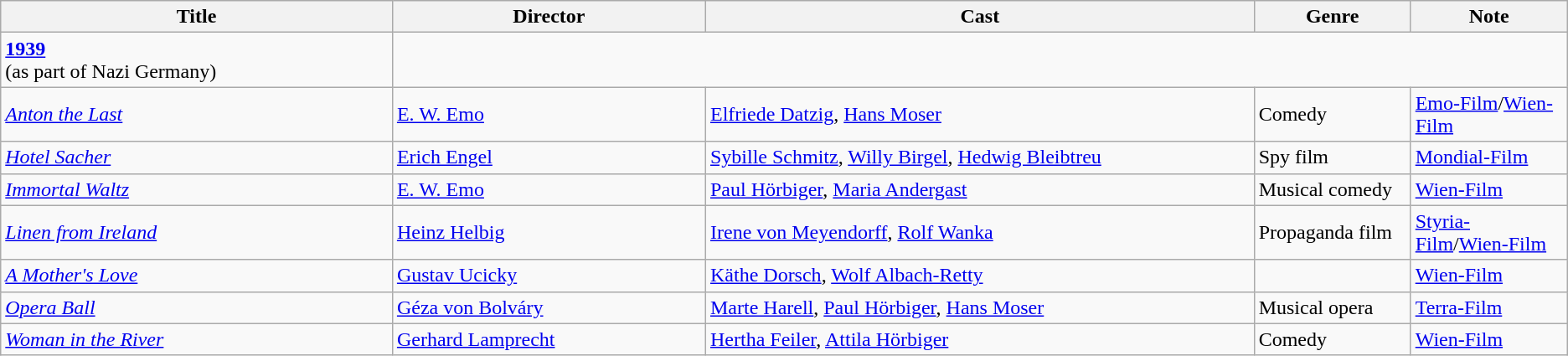<table class="wikitable">
<tr>
<th width=25%>Title</th>
<th width=20%>Director</th>
<th width=35%>Cast</th>
<th width=10%>Genre</th>
<th width=15%>Note</th>
</tr>
<tr>
<td><strong><a href='#'>1939</a></strong> <br> (as part of Nazi Germany)</td>
</tr>
<tr>
<td><em><a href='#'>Anton the Last</a></em></td>
<td><a href='#'>E. W. Emo</a></td>
<td><a href='#'>Elfriede Datzig</a>, <a href='#'>Hans Moser</a></td>
<td>Comedy</td>
<td><a href='#'>Emo-Film</a>/<a href='#'>Wien-Film</a></td>
</tr>
<tr>
<td><em><a href='#'>Hotel Sacher</a></em></td>
<td><a href='#'>Erich Engel</a></td>
<td><a href='#'>Sybille Schmitz</a>, <a href='#'>Willy Birgel</a>, <a href='#'>Hedwig Bleibtreu</a></td>
<td>Spy film</td>
<td><a href='#'>Mondial-Film</a></td>
</tr>
<tr>
<td><em><a href='#'>Immortal Waltz</a></em></td>
<td><a href='#'>E. W. Emo</a></td>
<td><a href='#'>Paul Hörbiger</a>, <a href='#'>Maria Andergast</a></td>
<td>Musical comedy</td>
<td><a href='#'>Wien-Film</a></td>
</tr>
<tr>
<td><em><a href='#'>Linen from Ireland</a></em></td>
<td><a href='#'>Heinz Helbig</a></td>
<td><a href='#'>Irene von Meyendorff</a>, <a href='#'>Rolf Wanka</a></td>
<td>Propaganda film</td>
<td><a href='#'>Styria-Film</a>/<a href='#'>Wien-Film</a></td>
</tr>
<tr>
<td><em><a href='#'>A Mother's Love</a></em></td>
<td><a href='#'>Gustav Ucicky</a></td>
<td><a href='#'>Käthe Dorsch</a>, <a href='#'>Wolf Albach-Retty</a></td>
<td></td>
<td><a href='#'>Wien-Film</a></td>
</tr>
<tr>
<td><em><a href='#'>Opera Ball</a></em></td>
<td><a href='#'>Géza von Bolváry</a></td>
<td><a href='#'>Marte Harell</a>, <a href='#'>Paul Hörbiger</a>, <a href='#'>Hans Moser</a></td>
<td>Musical opera</td>
<td><a href='#'>Terra-Film</a></td>
</tr>
<tr>
<td><em><a href='#'>Woman in the River</a></em></td>
<td><a href='#'>Gerhard Lamprecht</a></td>
<td><a href='#'>Hertha Feiler</a>, <a href='#'>Attila Hörbiger</a></td>
<td>Comedy</td>
<td><a href='#'>Wien-Film</a></td>
</tr>
</table>
